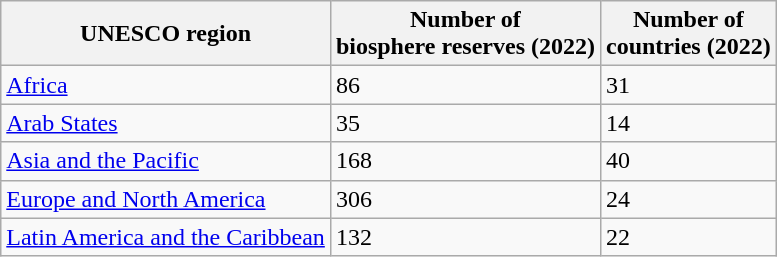<table class="wikitable sortable">
<tr>
<th>UNESCO region</th>
<th>Number of<br>biosphere reserves (2022)</th>
<th>Number of<br>countries (2022)</th>
</tr>
<tr>
<td><a href='#'>Africa</a></td>
<td>86</td>
<td>31</td>
</tr>
<tr>
<td><a href='#'>Arab States</a></td>
<td>35</td>
<td>14</td>
</tr>
<tr>
<td><a href='#'>Asia and the Pacific</a></td>
<td>168</td>
<td>40</td>
</tr>
<tr>
<td><a href='#'>Europe and North America</a></td>
<td>306</td>
<td>24</td>
</tr>
<tr>
<td><a href='#'>Latin America and the Caribbean</a></td>
<td>132</td>
<td>22</td>
</tr>
</table>
